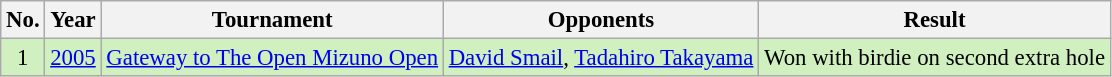<table class="wikitable" style="font-size:95%;">
<tr>
<th>No.</th>
<th>Year</th>
<th>Tournament</th>
<th>Opponents</th>
<th>Result</th>
</tr>
<tr style="background:#D0F0C0;">
<td align=center>1</td>
<td><a href='#'>2005</a></td>
<td><a href='#'>Gateway to The Open Mizuno Open</a></td>
<td> <a href='#'>David Smail</a>,  <a href='#'>Tadahiro Takayama</a></td>
<td>Won with birdie on second extra hole</td>
</tr>
</table>
